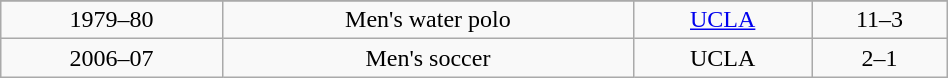<table class="wikitable" width="50%">
<tr align="center">
</tr>
<tr align="center" bgcolor="">
<td>1979–80</td>
<td>Men's water polo</td>
<td><a href='#'>UCLA</a></td>
<td>11–3</td>
</tr>
<tr align="center" bgcolor="">
<td>2006–07</td>
<td>Men's soccer</td>
<td>UCLA</td>
<td>2–1</td>
</tr>
</table>
